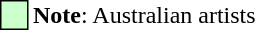<table>
<tr>
<td style="width: 15px; height: 15px; color: black; background: #ccffcc; border: 1px solid #000000;"></td>
<td><strong>Note</strong>: Australian artists</td>
</tr>
</table>
